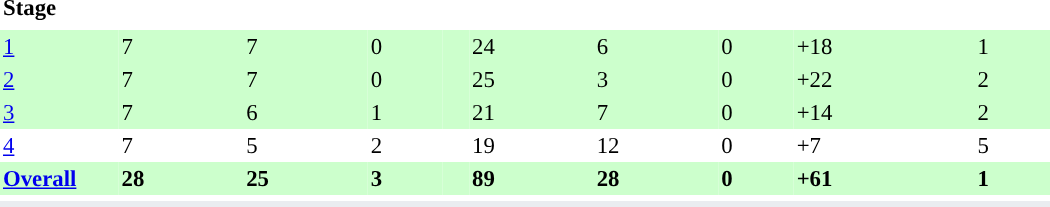<table class="toccolours" border=0 cellpadding="2" cellspacing="0" style="font-size:95%; text-align:left; width:700px;">
<tr align="left" style="background:#">
<th style="width:75px">Stage</th>
<th></th>
<th></th>
<th></th>
<th></th>
<th></th>
<th></th>
<th></th>
<th></th>
<th></th>
</tr>
<tr>
<td colspan = "10"></td>
</tr>
<tr>
</tr>
<tr style="background:#cfc;">
<td><a href='#'>1</a></td>
<td>7</td>
<td>7</td>
<td>0</td>
<td></td>
<td>24</td>
<td>6</td>
<td>0</td>
<td>+18</td>
<td>1</td>
</tr>
<tr style="background:#cfc">
<td><a href='#'>2</a></td>
<td>7</td>
<td>7</td>
<td>0</td>
<td></td>
<td>25</td>
<td>3</td>
<td>0</td>
<td>+22</td>
<td>2</td>
</tr>
<tr style="background:#cfc">
<td><a href='#'>3</a></td>
<td>7</td>
<td>6</td>
<td>1</td>
<td></td>
<td>21</td>
<td>7</td>
<td>0</td>
<td>+14</td>
<td>2</td>
</tr>
<tr>
<td><a href='#'>4</a></td>
<td>7</td>
<td>5</td>
<td>2</td>
<td></td>
<td>19</td>
<td>12</td>
<td>0</td>
<td>+7</td>
<td>5</td>
</tr>
<tr style="background-color:#cfc;">
<th><a href='#'>Overall</a></th>
<th>28</th>
<th>25</th>
<th>3</th>
<th></th>
<th>89</th>
<th>28</th>
<th>0</th>
<th>+61</th>
<th>1</th>
</tr>
<tr>
<td colspan="10"></td>
</tr>
<tr align="left" style="background:#EAECF0; color:#000;">
<td colspan="10" style="text-align:center;"> </td>
</tr>
</table>
